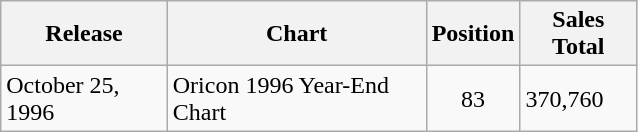<table class="wikitable" width="425px">
<tr>
<th>Release</th>
<th>Chart</th>
<th>Position</th>
<th>Sales Total</th>
</tr>
<tr>
<td>October 25, 1996</td>
<td>Oricon 1996 Year-End Chart</td>
<td align="center">83</td>
<td>370,760</td>
</tr>
</table>
